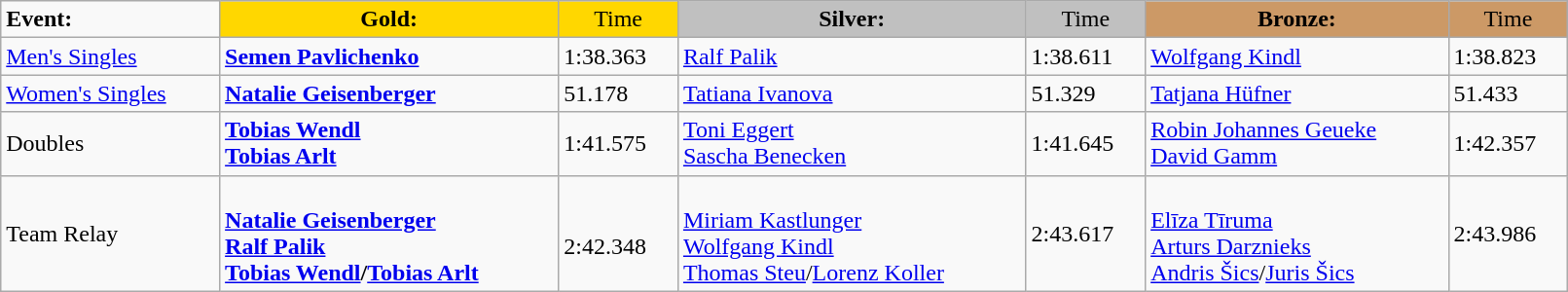<table class="wikitable" style="width:85%;">
<tr>
<td><strong>Event:</strong></td>
<td !  style="text-align:center; background:gold;"><strong>Gold:</strong></td>
<td !  style="text-align:center; background:gold;">Time</td>
<td !  style="text-align:center; background:silver;"><strong>Silver:</strong></td>
<td !  style="text-align:center; background:silver;">Time</td>
<td !  style="text-align:center; background:#c96;"><strong>Bronze:</strong></td>
<td !  style="text-align:center; background:#c96;">Time</td>
</tr>
<tr>
<td><a href='#'>Men's Singles</a></td>
<td><strong> <a href='#'>Semen Pavlichenko</a></strong></td>
<td>1:38.363</td>
<td> <a href='#'>Ralf Palik</a></td>
<td>1:38.611</td>
<td> <a href='#'>Wolfgang Kindl</a></td>
<td>1:38.823</td>
</tr>
<tr>
<td><a href='#'>Women's Singles</a></td>
<td><strong> <a href='#'>Natalie Geisenberger</a></strong></td>
<td>51.178</td>
<td> <a href='#'>Tatiana Ivanova</a></td>
<td>51.329</td>
<td> <a href='#'>Tatjana Hüfner</a></td>
<td>51.433</td>
</tr>
<tr>
<td>Doubles</td>
<td><strong><a href='#'>Tobias Wendl</a><br><a href='#'>Tobias Arlt</a><br><small></small></strong></td>
<td>1:41.575</td>
<td><a href='#'>Toni Eggert</a><br><a href='#'>Sascha Benecken</a><br><small></small></td>
<td>1:41.645</td>
<td><a href='#'>Robin Johannes Geueke</a><br><a href='#'>David Gamm</a><br><small></small></td>
<td>1:42.357</td>
</tr>
<tr>
<td>Team Relay</td>
<td><strong><br><a href='#'>Natalie Geisenberger</a><br><a href='#'>Ralf Palik</a><br><a href='#'>Tobias Wendl</a>/<a href='#'>Tobias Arlt</a></strong></td>
<td><br>2:42.348</td>
<td><br><a href='#'>Miriam  Kastlunger</a><br><a href='#'>Wolfgang Kindl</a><br><a href='#'>Thomas Steu</a>/<a href='#'>Lorenz Koller</a></td>
<td>2:43.617</td>
<td><br><a href='#'>Elīza Tīruma</a><br><a href='#'>Arturs Darznieks</a><br><a href='#'>Andris Šics</a>/<a href='#'>Juris Šics</a></td>
<td>2:43.986</td>
</tr>
</table>
